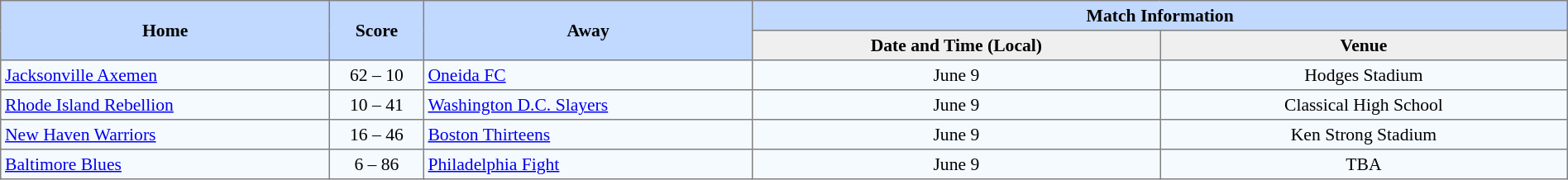<table border="1" cellpadding="3" cellspacing="0" style="border-collapse:collapse; font-size:90%; width:100%">
<tr style="background:#c1d8ff;">
<th rowspan="2" style="width:21%;">Home</th>
<th rowspan="2" style="width:6%;">Score</th>
<th rowspan="2" style="width:21%;">Away</th>
<th colspan=6>Match Information</th>
</tr>
<tr style="background:#efefef;">
<th width=26%>Date and Time (Local)</th>
<th width=26%>Venue</th>
</tr>
<tr style="text-align:center; background:#f5faff;">
<td align=left> <a href='#'>Jacksonville Axemen</a></td>
<td>62 – 10</td>
<td align=left> <a href='#'>Oneida FC</a></td>
<td>June 9</td>
<td>Hodges Stadium</td>
</tr>
<tr style="text-align:center; background:#f5faff;">
<td align=left> <a href='#'>Rhode Island Rebellion</a></td>
<td>10 – 41</td>
<td align=left> <a href='#'>Washington D.C. Slayers</a></td>
<td>June 9</td>
<td>Classical High School</td>
</tr>
<tr style="text-align:center; background:#f5faff;">
<td align=left> <a href='#'>New Haven Warriors</a></td>
<td>16 – 46</td>
<td align=left> <a href='#'>Boston Thirteens</a></td>
<td>June 9</td>
<td>Ken Strong Stadium</td>
</tr>
<tr style="text-align:center; background:#f5faff;">
<td align=left> <a href='#'>Baltimore Blues</a></td>
<td>6 – 86</td>
<td align=left> <a href='#'>Philadelphia Fight</a></td>
<td>June 9</td>
<td>TBA</td>
</tr>
</table>
